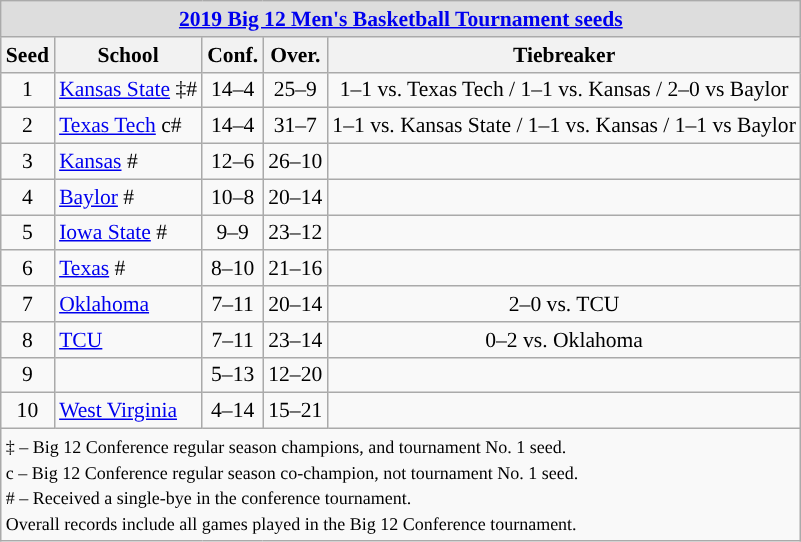<table class="wikitable" style="white-space:nowrap; font-size:90%;text-align:center">
<tr>
<td colspan="10" style="text-align:center; background:#DDDDDD; font:#000000"><strong><a href='#'>2019 Big 12 Men's Basketball Tournament seeds</a></strong></td>
</tr>
<tr bgcolor="#efefef">
<th>Seed</th>
<th>School</th>
<th>Conf.</th>
<th>Over.</th>
<th>Tiebreaker</th>
</tr>
<tr>
<td>1</td>
<td align=left><a href='#'>Kansas State</a> ‡#</td>
<td>14–4</td>
<td>25–9</td>
<td>1–1 vs. Texas Tech / 1–1 vs. Kansas / 2–0 vs Baylor</td>
</tr>
<tr>
<td>2</td>
<td align=left><a href='#'>Texas Tech</a> c#</td>
<td>14–4</td>
<td>31–7</td>
<td>1–1 vs. Kansas State / 1–1 vs. Kansas / 1–1 vs Baylor</td>
</tr>
<tr>
<td>3</td>
<td align=left><a href='#'>Kansas</a> #</td>
<td>12–6</td>
<td>26–10</td>
<td></td>
</tr>
<tr>
<td>4</td>
<td align=left><a href='#'>Baylor</a> #</td>
<td>10–8</td>
<td>20–14</td>
<td></td>
</tr>
<tr>
<td>5</td>
<td align=left><a href='#'>Iowa State</a> #</td>
<td>9–9</td>
<td>23–12</td>
<td></td>
</tr>
<tr>
<td>6</td>
<td align=left><a href='#'>Texas</a> #</td>
<td>8–10</td>
<td>21–16</td>
<td></td>
</tr>
<tr>
<td>7</td>
<td align=left><a href='#'>Oklahoma</a></td>
<td>7–11</td>
<td>20–14</td>
<td>2–0 vs. TCU</td>
</tr>
<tr>
<td>8</td>
<td align=left><a href='#'>TCU</a></td>
<td>7–11</td>
<td>23–14</td>
<td>0–2 vs. Oklahoma</td>
</tr>
<tr>
<td>9</td>
<td align=left></td>
<td>5–13</td>
<td>12–20</td>
<td></td>
</tr>
<tr>
<td>10</td>
<td align=left><a href='#'>West Virginia</a></td>
<td>4–14</td>
<td>15–21</td>
<td></td>
</tr>
<tr>
<td colspan="10" style="text-align:left;"><small>‡ – Big 12 Conference regular season champions, and tournament No. 1 seed.<br>c – Big 12 Conference regular season co-champion, not tournament No. 1 seed.<br># – Received a single-bye in the conference tournament.<br>Overall records include all games played in the Big 12 Conference tournament.</small></td>
</tr>
</table>
